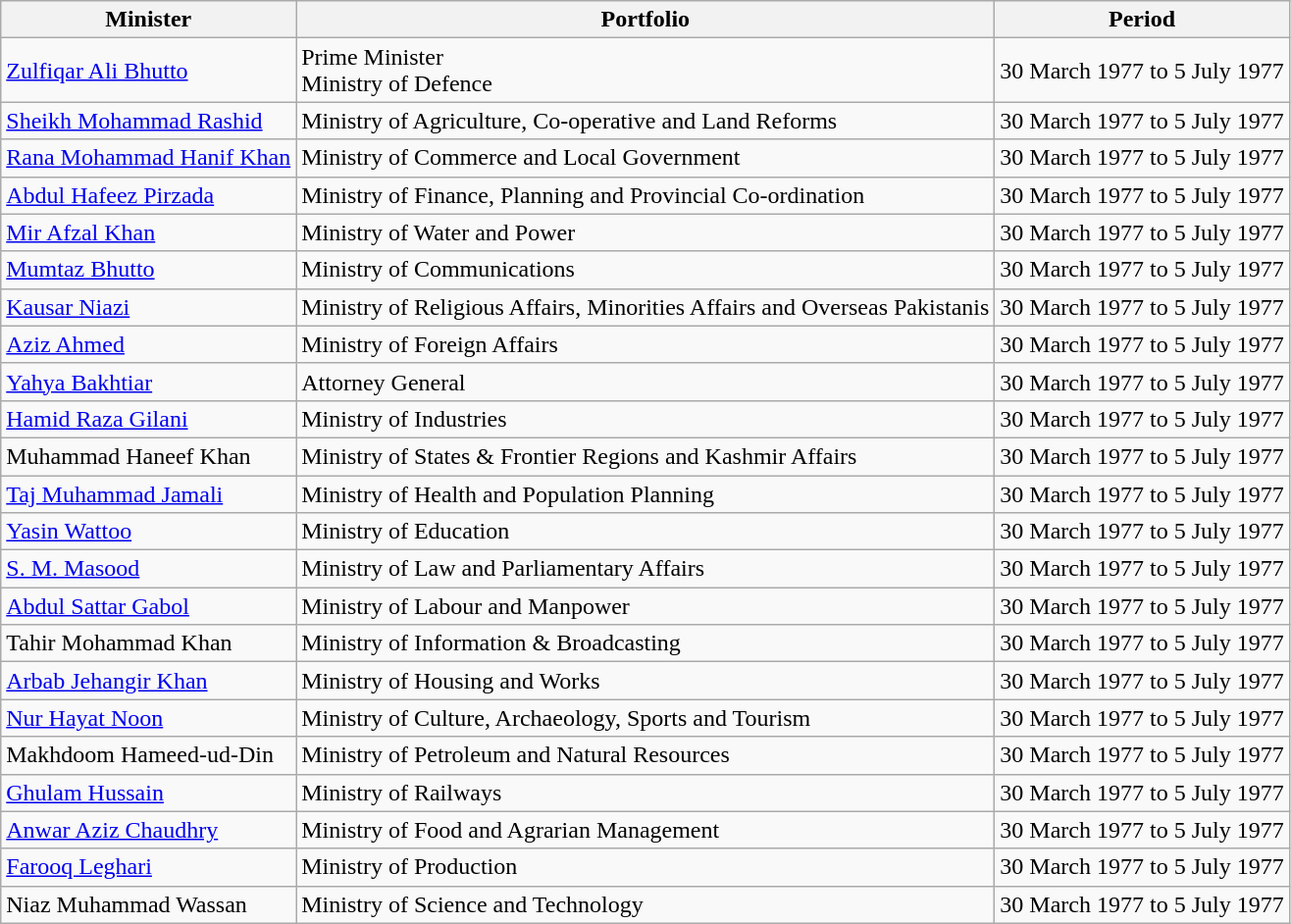<table class="wikitable sortable">
<tr>
<th>Minister</th>
<th>Portfolio</th>
<th>Period</th>
</tr>
<tr>
<td><a href='#'>Zulfiqar Ali Bhutto</a></td>
<td>Prime Minister <br> Ministry of Defence</td>
<td>30 March 1977 to 5 July 1977</td>
</tr>
<tr>
<td><a href='#'>Sheikh Mohammad Rashid</a></td>
<td>Ministry of Agriculture, Co-operative and Land Reforms</td>
<td>30 March 1977 to 5 July 1977</td>
</tr>
<tr>
<td><a href='#'>Rana Mohammad Hanif Khan</a></td>
<td>Ministry of Commerce and Local Government</td>
<td>30 March 1977 to 5 July 1977</td>
</tr>
<tr>
<td><a href='#'>Abdul Hafeez Pirzada</a></td>
<td>Ministry of Finance, Planning and Provincial Co-ordination</td>
<td>30 March 1977 to 5 July 1977</td>
</tr>
<tr>
<td><a href='#'>Mir Afzal Khan</a></td>
<td>Ministry of Water and Power</td>
<td>30 March 1977 to 5 July 1977</td>
</tr>
<tr>
<td><a href='#'>Mumtaz Bhutto</a></td>
<td>Ministry of Communications</td>
<td>30 March 1977 to 5 July 1977</td>
</tr>
<tr>
<td><a href='#'>Kausar Niazi</a></td>
<td>Ministry of Religious Affairs, Minorities Affairs and Overseas Pakistanis</td>
<td>30 March 1977 to 5 July 1977</td>
</tr>
<tr>
<td><a href='#'>Aziz Ahmed</a></td>
<td>Ministry of Foreign Affairs</td>
<td>30 March 1977 to 5 July 1977</td>
</tr>
<tr>
<td><a href='#'>Yahya Bakhtiar</a></td>
<td>Attorney General</td>
<td>30 March 1977 to 5 July 1977</td>
</tr>
<tr>
<td><a href='#'>Hamid Raza Gilani</a></td>
<td>Ministry of Industries</td>
<td>30 March 1977 to 5 July 1977</td>
</tr>
<tr>
<td>Muhammad Haneef Khan</td>
<td>Ministry of States & Frontier Regions and Kashmir Affairs</td>
<td>30 March 1977 to 5 July 1977</td>
</tr>
<tr>
<td><a href='#'>Taj Muhammad Jamali</a></td>
<td>Ministry of Health and Population Planning</td>
<td>30 March 1977 to 5 July 1977</td>
</tr>
<tr>
<td><a href='#'>Yasin Wattoo</a></td>
<td>Ministry of Education</td>
<td>30 March 1977 to 5 July 1977</td>
</tr>
<tr>
<td><a href='#'>S. M. Masood</a></td>
<td>Ministry of Law and Parliamentary Affairs</td>
<td>30 March 1977 to 5 July 1977</td>
</tr>
<tr>
<td><a href='#'>Abdul Sattar Gabol</a></td>
<td>Ministry of Labour and Manpower</td>
<td>30 March 1977 to 5 July 1977</td>
</tr>
<tr>
<td>Tahir Mohammad Khan</td>
<td>Ministry of Information & Broadcasting</td>
<td>30 March 1977 to 5 July 1977</td>
</tr>
<tr>
<td><a href='#'>Arbab Jehangir Khan</a></td>
<td>Ministry of Housing and Works</td>
<td>30 March 1977 to 5 July 1977</td>
</tr>
<tr>
<td><a href='#'>Nur Hayat Noon</a></td>
<td>Ministry of Culture, Archaeology, Sports and Tourism</td>
<td>30 March 1977 to 5 July 1977</td>
</tr>
<tr>
<td>Makhdoom Hameed-ud-Din</td>
<td>Ministry of Petroleum and Natural Resources</td>
<td>30 March 1977 to 5 July 1977</td>
</tr>
<tr>
<td><a href='#'>Ghulam Hussain</a></td>
<td>Ministry of Railways</td>
<td>30 March 1977 to 5 July 1977</td>
</tr>
<tr>
<td><a href='#'>Anwar Aziz Chaudhry</a></td>
<td>Ministry of Food and Agrarian Management</td>
<td>30 March 1977 to 5 July 1977</td>
</tr>
<tr>
<td><a href='#'>Farooq Leghari</a></td>
<td>Ministry of Production</td>
<td>30 March 1977 to 5 July 1977</td>
</tr>
<tr>
<td>Niaz Muhammad Wassan</td>
<td>Ministry of Science and Technology</td>
<td>30 March 1977 to 5 July 1977</td>
</tr>
</table>
